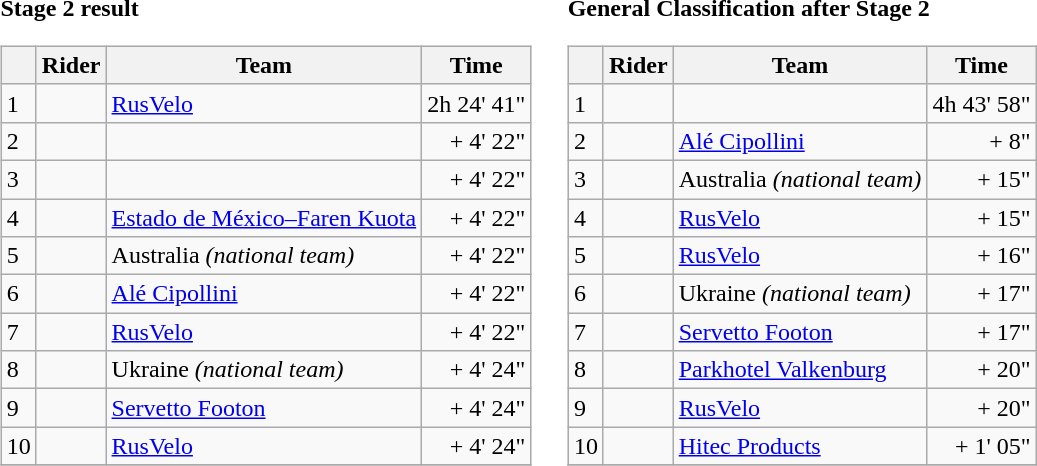<table>
<tr>
<td><strong>Stage 2 result</strong><br><table class="wikitable">
<tr>
<th></th>
<th>Rider</th>
<th>Team</th>
<th>Time</th>
</tr>
<tr>
<td>1</td>
<td></td>
<td><a href='#'>RusVelo</a></td>
<td align="right">2h 24' 41"</td>
</tr>
<tr>
<td>2</td>
<td></td>
<td></td>
<td align="right">+ 4' 22"</td>
</tr>
<tr>
<td>3</td>
<td> </td>
<td></td>
<td align="right">+ 4' 22"</td>
</tr>
<tr>
<td>4</td>
<td></td>
<td><a href='#'>Estado de México–Faren Kuota</a></td>
<td align="right">+ 4' 22"</td>
</tr>
<tr>
<td>5</td>
<td></td>
<td>Australia <em>(national team)</em></td>
<td align="right">+ 4' 22"</td>
</tr>
<tr>
<td>6</td>
<td></td>
<td><a href='#'>Alé Cipollini</a></td>
<td align="right">+ 4' 22"</td>
</tr>
<tr>
<td>7</td>
<td></td>
<td><a href='#'>RusVelo</a></td>
<td align="right">+ 4' 22"</td>
</tr>
<tr>
<td>8</td>
<td></td>
<td>Ukraine <em>(national team)</em></td>
<td align="right">+ 4' 24"</td>
</tr>
<tr>
<td>9</td>
<td></td>
<td><a href='#'>Servetto Footon</a></td>
<td align="right">+ 4' 24"</td>
</tr>
<tr>
<td>10</td>
<td> </td>
<td><a href='#'>RusVelo</a></td>
<td align="right">+ 4' 24"</td>
</tr>
<tr>
</tr>
</table>
</td>
<td></td>
<td><strong>General Classification after Stage 2</strong><br><table class="wikitable">
<tr>
<th></th>
<th>Rider</th>
<th>Team</th>
<th>Time</th>
</tr>
<tr>
<td>1</td>
<td> </td>
<td></td>
<td align="right">4h 43' 58"</td>
</tr>
<tr>
<td>2</td>
<td></td>
<td><a href='#'>Alé Cipollini</a></td>
<td align="right">+ 8"</td>
</tr>
<tr>
<td>3</td>
<td> </td>
<td>Australia <em>(national team)</em></td>
<td align="right">+ 15"</td>
</tr>
<tr>
<td>4</td>
<td></td>
<td><a href='#'>RusVelo</a></td>
<td align="right">+ 15"</td>
</tr>
<tr>
<td>5</td>
<td></td>
<td><a href='#'>RusVelo</a></td>
<td align="right">+ 16"</td>
</tr>
<tr>
<td>6</td>
<td></td>
<td>Ukraine <em>(national team)</em></td>
<td align="right">+ 17"</td>
</tr>
<tr>
<td>7</td>
<td></td>
<td><a href='#'>Servetto Footon</a></td>
<td align="right">+ 17"</td>
</tr>
<tr>
<td>8</td>
<td></td>
<td><a href='#'>Parkhotel Valkenburg</a></td>
<td align="right">+ 20"</td>
</tr>
<tr>
<td>9</td>
<td></td>
<td><a href='#'>RusVelo</a></td>
<td align="right">+ 20"</td>
</tr>
<tr>
<td>10</td>
<td></td>
<td><a href='#'>Hitec Products</a></td>
<td align="right">+ 1' 05"</td>
</tr>
<tr>
</tr>
</table>
</td>
</tr>
</table>
